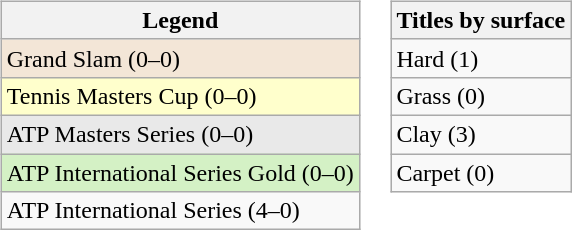<table>
<tr valign=top>
<td><br><table class="wikitable sortable mw-collapsible mw-collapsed">
<tr>
<th>Legend</th>
</tr>
<tr style="background:#f3e6d7;">
<td>Grand Slam (0–0)</td>
</tr>
<tr style="background:#ffffcc;">
<td>Tennis Masters Cup (0–0)</td>
</tr>
<tr style="background:#e9e9e9;">
<td>ATP Masters Series (0–0)</td>
</tr>
<tr style="background:#d4f1c5;">
<td>ATP International Series Gold (0–0)</td>
</tr>
<tr>
<td>ATP International Series (4–0)</td>
</tr>
</table>
</td>
<td><br><table class="wikitable sortable mw-collapsible mw-collapsed">
<tr>
<th>Titles by surface</th>
</tr>
<tr>
<td>Hard (1)</td>
</tr>
<tr>
<td>Grass (0)</td>
</tr>
<tr>
<td>Clay (3)</td>
</tr>
<tr>
<td>Carpet (0)</td>
</tr>
</table>
</td>
</tr>
</table>
